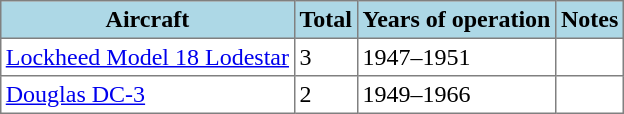<table class="toccolours sortable" border="1" cellpadding="3" style="margin:1em auto; border-collapse:collapse">
<tr bgcolor=lightblue>
<th>Aircraft</th>
<th>Total</th>
<th>Years of operation</th>
<th>Notes</th>
</tr>
<tr>
<td><a href='#'>Lockheed Model 18 Lodestar</a></td>
<td>3</td>
<td>1947–1951</td>
<td></td>
</tr>
<tr>
<td><a href='#'>Douglas DC-3</a></td>
<td>2</td>
<td>1949–1966</td>
<td></td>
</tr>
</table>
